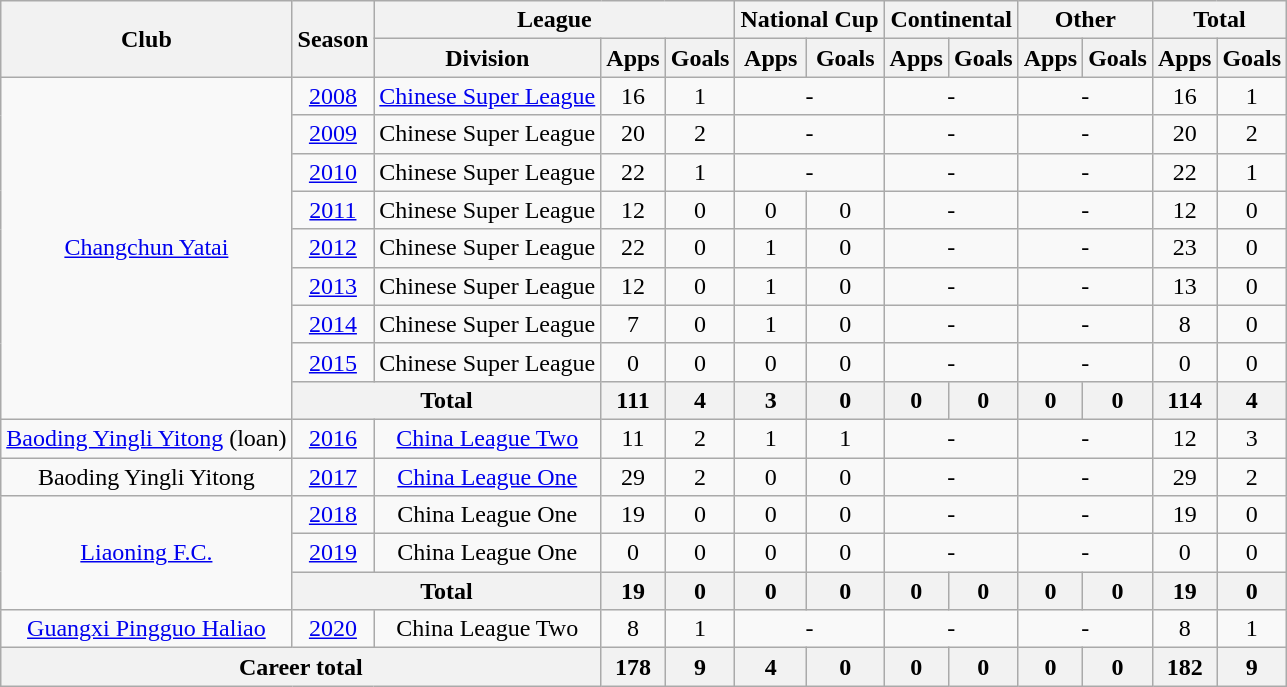<table class="wikitable" style="text-align: center">
<tr>
<th rowspan="2">Club</th>
<th rowspan="2">Season</th>
<th colspan="3">League</th>
<th colspan="2">National Cup</th>
<th colspan="2">Continental</th>
<th colspan="2">Other</th>
<th colspan="2">Total</th>
</tr>
<tr>
<th>Division</th>
<th>Apps</th>
<th>Goals</th>
<th>Apps</th>
<th>Goals</th>
<th>Apps</th>
<th>Goals</th>
<th>Apps</th>
<th>Goals</th>
<th>Apps</th>
<th>Goals</th>
</tr>
<tr>
<td rowspan=9><a href='#'>Changchun Yatai</a></td>
<td><a href='#'>2008</a></td>
<td><a href='#'>Chinese Super League</a></td>
<td>16</td>
<td>1</td>
<td colspan="2">-</td>
<td colspan="2">-</td>
<td colspan="2">-</td>
<td>16</td>
<td>1</td>
</tr>
<tr>
<td><a href='#'>2009</a></td>
<td>Chinese Super League</td>
<td>20</td>
<td>2</td>
<td colspan="2">-</td>
<td colspan="2">-</td>
<td colspan="2">-</td>
<td>20</td>
<td>2</td>
</tr>
<tr>
<td><a href='#'>2010</a></td>
<td>Chinese Super League</td>
<td>22</td>
<td>1</td>
<td colspan="2">-</td>
<td colspan="2">-</td>
<td colspan="2">-</td>
<td>22</td>
<td>1</td>
</tr>
<tr>
<td><a href='#'>2011</a></td>
<td>Chinese Super League</td>
<td>12</td>
<td>0</td>
<td>0</td>
<td>0</td>
<td colspan="2">-</td>
<td colspan="2">-</td>
<td>12</td>
<td>0</td>
</tr>
<tr>
<td><a href='#'>2012</a></td>
<td>Chinese Super League</td>
<td>22</td>
<td>0</td>
<td>1</td>
<td>0</td>
<td colspan="2">-</td>
<td colspan="2">-</td>
<td>23</td>
<td>0</td>
</tr>
<tr>
<td><a href='#'>2013</a></td>
<td>Chinese Super League</td>
<td>12</td>
<td>0</td>
<td>1</td>
<td>0</td>
<td colspan="2">-</td>
<td colspan="2">-</td>
<td>13</td>
<td>0</td>
</tr>
<tr>
<td><a href='#'>2014</a></td>
<td>Chinese Super League</td>
<td>7</td>
<td>0</td>
<td>1</td>
<td>0</td>
<td colspan="2">-</td>
<td colspan="2">-</td>
<td>8</td>
<td>0</td>
</tr>
<tr>
<td><a href='#'>2015</a></td>
<td>Chinese Super League</td>
<td>0</td>
<td>0</td>
<td>0</td>
<td>0</td>
<td colspan="2">-</td>
<td colspan="2">-</td>
<td>0</td>
<td>0</td>
</tr>
<tr>
<th colspan="2"><strong>Total</strong></th>
<th>111</th>
<th>4</th>
<th>3</th>
<th>0</th>
<th>0</th>
<th>0</th>
<th>0</th>
<th>0</th>
<th>114</th>
<th>4</th>
</tr>
<tr>
<td><a href='#'>Baoding Yingli Yitong</a> (loan)</td>
<td><a href='#'>2016</a></td>
<td><a href='#'>China League Two</a></td>
<td>11</td>
<td>2</td>
<td>1</td>
<td>1</td>
<td colspan="2">-</td>
<td colspan="2">-</td>
<td>12</td>
<td>3</td>
</tr>
<tr>
<td>Baoding Yingli Yitong</td>
<td><a href='#'>2017</a></td>
<td><a href='#'>China League One</a></td>
<td>29</td>
<td>2</td>
<td>0</td>
<td>0</td>
<td colspan="2">-</td>
<td colspan="2">-</td>
<td>29</td>
<td>2</td>
</tr>
<tr>
<td rowspan=3><a href='#'>Liaoning F.C.</a></td>
<td><a href='#'>2018</a></td>
<td>China League One</td>
<td>19</td>
<td>0</td>
<td>0</td>
<td>0</td>
<td colspan="2">-</td>
<td colspan="2">-</td>
<td>19</td>
<td>0</td>
</tr>
<tr>
<td><a href='#'>2019</a></td>
<td>China League One</td>
<td>0</td>
<td>0</td>
<td>0</td>
<td>0</td>
<td colspan="2">-</td>
<td colspan="2">-</td>
<td>0</td>
<td>0</td>
</tr>
<tr>
<th colspan="2"><strong>Total</strong></th>
<th>19</th>
<th>0</th>
<th>0</th>
<th>0</th>
<th>0</th>
<th>0</th>
<th>0</th>
<th>0</th>
<th>19</th>
<th>0</th>
</tr>
<tr>
<td><a href='#'>Guangxi Pingguo Haliao</a></td>
<td><a href='#'>2020</a></td>
<td>China League Two</td>
<td>8</td>
<td>1</td>
<td colspan="2">-</td>
<td colspan="2">-</td>
<td colspan="2">-</td>
<td>8</td>
<td>1</td>
</tr>
<tr>
<th colspan=3>Career total</th>
<th>178</th>
<th>9</th>
<th>4</th>
<th>0</th>
<th>0</th>
<th>0</th>
<th>0</th>
<th>0</th>
<th>182</th>
<th>9</th>
</tr>
</table>
